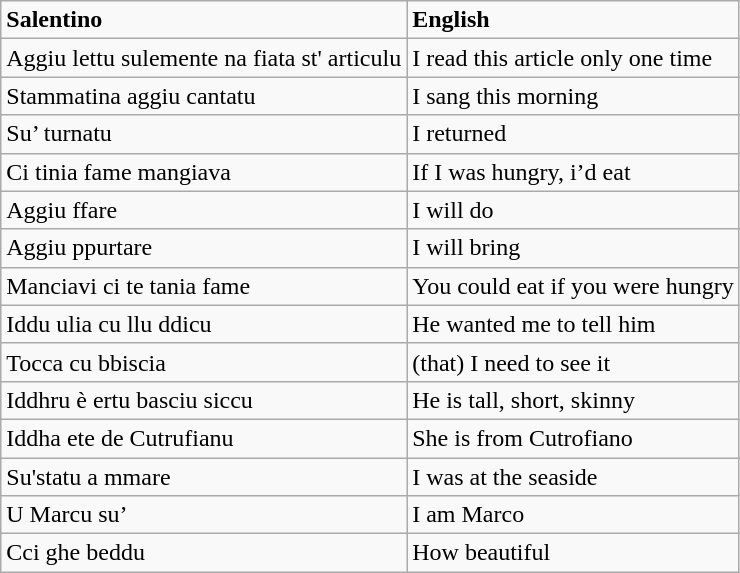<table class="wikitable">
<tr>
<td><strong>Salentino</strong></td>
<td><strong>English</strong></td>
</tr>
<tr>
<td>Aggiu lettu sulemente na fiata st' articulu</td>
<td>I read this article only one time</td>
</tr>
<tr>
<td>Stammatina aggiu cantatu</td>
<td>I sang this morning</td>
</tr>
<tr>
<td>Su’ turnatu</td>
<td>I returned</td>
</tr>
<tr>
<td>Ci tinia fame mangiava</td>
<td>If I was hungry, i’d eat</td>
</tr>
<tr>
<td>Aggiu ffare</td>
<td>I will do</td>
</tr>
<tr>
<td>Aggiu ppurtare</td>
<td>I will bring</td>
</tr>
<tr>
<td>Manciavi ci te tania fame</td>
<td>You could eat if you were hungry</td>
</tr>
<tr>
<td>Iddu ulia cu llu ddicu</td>
<td>He wanted me to tell him</td>
</tr>
<tr>
<td>Tocca cu bbiscia</td>
<td>(that) I need to see it</td>
</tr>
<tr>
<td>Iddhru è ertu basciu siccu</td>
<td>He is tall, short, skinny</td>
</tr>
<tr>
<td>Iddha ete de Cutrufianu</td>
<td>She is from Cutrofiano</td>
</tr>
<tr>
<td>Su'statu a mmare</td>
<td>I was at the seaside</td>
</tr>
<tr>
<td>U Marcu su’</td>
<td>I am Marco</td>
</tr>
<tr>
<td>Cci ghe beddu</td>
<td>How beautiful</td>
</tr>
</table>
